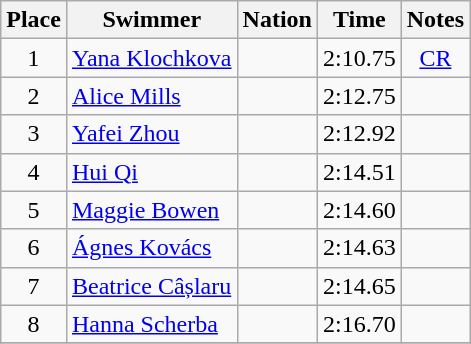<table class="wikitable sortable" style="text-align:center">
<tr>
<th>Place</th>
<th>Swimmer</th>
<th>Nation</th>
<th>Time</th>
<th>Notes</th>
</tr>
<tr>
<td>1</td>
<td align=left><a href='#'>Yana Klochkova</a></td>
<td align=left></td>
<td>2:10.75</td>
<td><a href='#'>CR</a></td>
</tr>
<tr>
<td>2</td>
<td align=left><a href='#'>Alice Mills</a></td>
<td align=left></td>
<td>2:12.75</td>
<td></td>
</tr>
<tr>
<td>3</td>
<td align=left><a href='#'>Yafei Zhou</a></td>
<td align=left></td>
<td>2:12.92</td>
<td></td>
</tr>
<tr>
<td>4</td>
<td align=left><a href='#'>Hui Qi</a></td>
<td align=left></td>
<td>2:14.51</td>
<td></td>
</tr>
<tr>
<td>5</td>
<td align=left><a href='#'>Maggie Bowen</a></td>
<td align=left></td>
<td>2:14.60</td>
<td></td>
</tr>
<tr>
<td>6</td>
<td align=left><a href='#'>Ágnes Kovács</a></td>
<td align=left></td>
<td>2:14.63</td>
<td></td>
</tr>
<tr>
<td>7</td>
<td align=left><a href='#'>Beatrice Câșlaru</a></td>
<td align=left></td>
<td>2:14.65</td>
<td></td>
</tr>
<tr>
<td>8</td>
<td align=left><a href='#'>Hanna Scherba</a></td>
<td align=left></td>
<td>2:16.70</td>
<td></td>
</tr>
<tr>
</tr>
</table>
